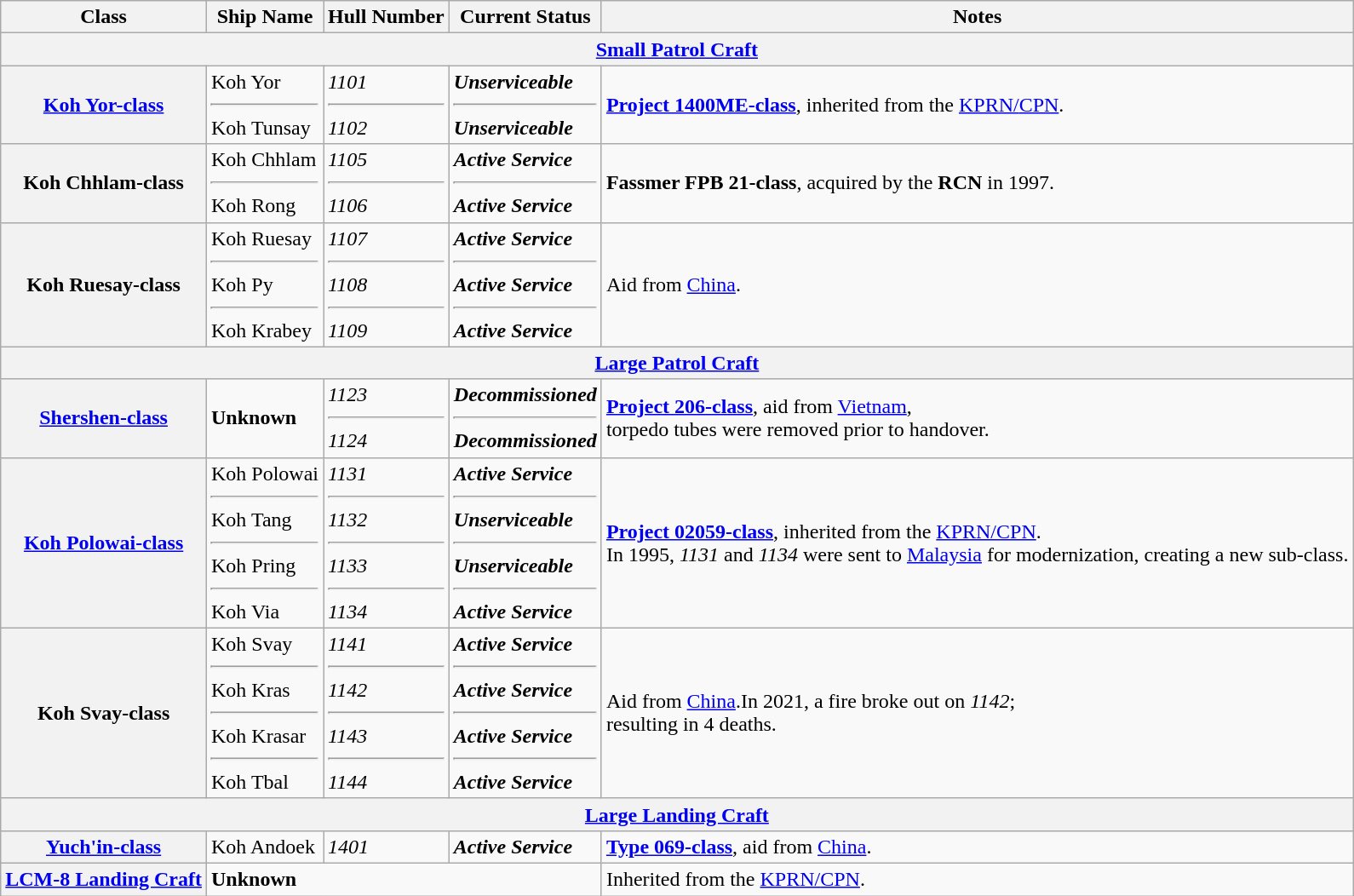<table class="wikitable">
<tr>
<th scope="col">Class</th>
<th scope="col">Ship Name</th>
<th scope="col">Hull Number</th>
<th>Current Status</th>
<th scope="col">Notes</th>
</tr>
<tr>
<th colspan="5"><a href='#'>Small Patrol Craft</a></th>
</tr>
<tr>
<th scope="row"><a href='#'>Koh Yor-class</a></th>
<td>Koh Yor<hr> Koh Tunsay</td>
<td><em>1101</em><hr> <em>1102</em></td>
<td><strong><em>Unserviceable</em></strong><hr> <strong><em>Unserviceable</em></strong></td>
<td><a href='#'><strong>Project 1400ME-class</strong></a>, inherited from the <a href='#'>KPRN/</a><a href='#'>CPN</a>.</td>
</tr>
<tr>
<th scope="row">Koh Chhlam-class</th>
<td>Koh Chhlam<hr> Koh Rong</td>
<td><em>1105</em><hr> <em>1106</em></td>
<td><strong><em>Active Service</em></strong><hr> <strong><em>Active Service</em></strong></td>
<td><strong>Fassmer FPB 21-class</strong>, acquired by the <strong>RCN</strong> in 1997.</td>
</tr>
<tr>
<th scope="row">Koh Ruesay-class</th>
<td>Koh Ruesay<hr> Koh Py<hr> Koh Krabey</td>
<td><em>1107</em><hr> <em>1108</em><hr> <em>1109</em></td>
<td><strong><em>Active Service</em></strong><hr> <strong><em>Active Service</em></strong><hr> <strong><em>Active Service</em></strong></td>
<td>Aid from <a href='#'>China</a>.</td>
</tr>
<tr>
<th colspan="5"><a href='#'>Large Patrol Craft</a></th>
</tr>
<tr>
<th scope="row"><a href='#'>Shershen-class</a></th>
<td><strong>Unknown</strong></td>
<td><em>1123</em> <hr> <em>1124</em></td>
<td><strong><em>Decommissioned</em></strong><hr> <strong><em>Decommissioned</em></strong></td>
<td><a href='#'><strong>Project 206-class</strong></a>, aid from <a href='#'>Vietnam</a>,<br>torpedo tubes were removed prior to handover.</td>
</tr>
<tr>
<th scope="row"><a href='#'>Koh Polowai-class</a></th>
<td>Koh Polowai <hr> Koh Tang <hr> Koh Pring <hr> Koh Via</td>
<td><em>1131</em> <hr> <em>1132</em> <hr> <em>1133</em> <hr> <em>1134</em></td>
<td><strong><em>Active Service</em></strong><hr> <strong><em>Unserviceable</em></strong><hr> <strong><em>Unserviceable</em></strong><hr> <strong><em>Active Service</em></strong></td>
<td><a href='#'><strong>Project 02059-class</strong></a>, inherited from the <a href='#'>KPRN/</a><a href='#'>CPN</a>.<br>In 1995, <em>1131</em> and <em>1134</em> were sent to <a href='#'>Malaysia</a> 
for modernization, creating a new sub-class.</td>
</tr>
<tr>
<th scope="row">Koh Svay-class</th>
<td>Koh Svay <hr> Koh Kras <hr> Koh Krasar <hr> Koh Tbal</td>
<td><em>1141</em> <hr> <em>1142</em> <hr> <em>1143</em> <hr> <em>1144</em></td>
<td><strong><em>Active Service</em></strong><hr> <strong><em>Active Service</em></strong><hr> <strong><em>Active Service</em></strong><hr> <strong><em>Active Service</em></strong></td>
<td>Aid from <a href='#'>China</a>.In 2021, a fire broke out on <em>1142</em>;<br>resulting in 4 deaths.</td>
</tr>
<tr>
<th colspan="5"><a href='#'>Large Landing Craft</a></th>
</tr>
<tr>
<th scope="row"><a href='#'>Yuch'in-class</a></th>
<td>Koh Andoek</td>
<td><em>1401</em></td>
<td><strong><em>Active Service</em></strong></td>
<td><a href='#'><strong>Type 069-class</strong></a>, aid from <a href='#'>China</a>.</td>
</tr>
<tr>
<th scope="row"><a href='#'>LCM-8 Landing Craft</a></th>
<td colspan="3"><strong>Unknown</strong></td>
<td>Inherited from the <a href='#'>KPRN/</a><a href='#'>CPN</a>.</td>
</tr>
</table>
